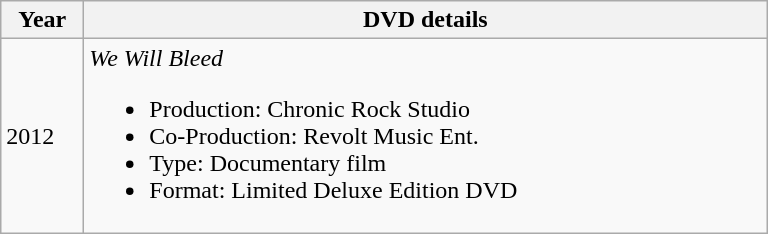<table class="wikitable">
<tr>
<th style="width:3em">Year</th>
<th style="width:28em">DVD details</th>
</tr>
<tr>
<td>2012</td>
<td><em>We Will Bleed</em><br><ul><li>Production: Chronic Rock Studio</li><li>Co-Production:  Revolt Music Ent.</li><li>Type: Documentary film</li><li>Format: Limited Deluxe Edition DVD</li></ul></td>
</tr>
</table>
